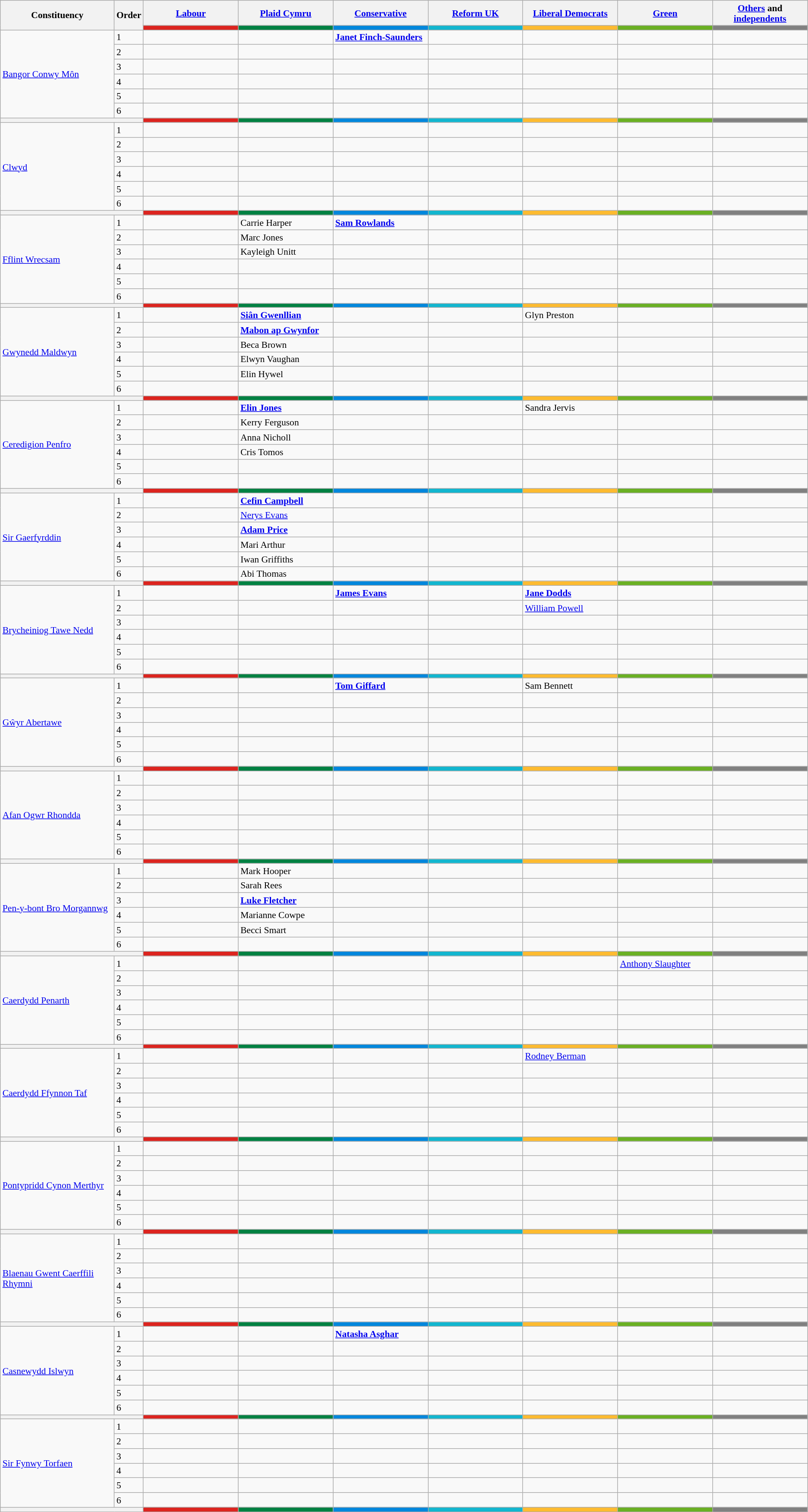<table class="wikitable" style="text-align:left; font-size:90%;line-height:16px;">
<tr>
<th rowspan="2">Constituency</th>
<th rowspan="2">Order</th>
<th><a href='#'>Labour</a></th>
<th><a href='#'>Plaid Cymru</a></th>
<th><a href='#'>Conservative</a></th>
<th><a href='#'>Reform UK</a></th>
<th><a href='#'>Liberal Democrats</a></th>
<th><a href='#'>Green</a></th>
<th><a href='#'>Others</a> and <a href='#'>independents</a></th>
</tr>
<tr>
<th style="background:#dc241f; width:140px;"></th>
<th style="background:#008142; width:140px;"></th>
<th style="background:#0087dc; width:140px;"></th>
<th style="background:#12B6CF; width:140px;"></th>
<th style="background:#fdbb30; width:140px;"></th>
<th style="background:#6AB023; width:140px;"></th>
<th style="background:gray; width:140px;"></th>
</tr>
<tr>
<td rowspan=6><a href='#'>Bangor Conwy Môn</a></td>
<td>1</td>
<td></td>
<td></td>
<td><strong><a href='#'>Janet Finch-Saunders</a></strong></td>
<td></td>
<td></td>
<td></td>
<td></td>
</tr>
<tr>
<td>2</td>
<td></td>
<td></td>
<td></td>
<td></td>
<td></td>
<td></td>
<td></td>
</tr>
<tr>
<td>3</td>
<td></td>
<td></td>
<td></td>
<td></td>
<td></td>
<td></td>
<td></td>
</tr>
<tr>
<td>4</td>
<td></td>
<td></td>
<td></td>
<td></td>
<td></td>
<td></td>
<td></td>
</tr>
<tr>
<td>5</td>
<td></td>
<td></td>
<td></td>
<td></td>
<td></td>
<td></td>
<td></td>
</tr>
<tr>
<td>6</td>
<td></td>
<td></td>
<td></td>
<td></td>
<td></td>
<td></td>
<td></td>
</tr>
<tr>
<th colspan=2></th>
<th style="background:#dc241f; width:140px;"></th>
<th style="background:#008142; width:140px;"></th>
<th style="background:#0087dc; width:140px;"></th>
<th style="background:#12B6CF; width:140px;"></th>
<th style="background:#fdbb30; width:140px;"></th>
<th style="background:#6AB023; width:140px;"></th>
<th style="background:gray; width:140px;"></th>
</tr>
<tr>
<td rowspan=6><a href='#'>Clwyd</a></td>
<td>1</td>
<td></td>
<td></td>
<td></td>
<td></td>
<td></td>
<td></td>
<td></td>
</tr>
<tr>
<td>2</td>
<td></td>
<td></td>
<td></td>
<td></td>
<td></td>
<td></td>
<td></td>
</tr>
<tr>
<td>3</td>
<td></td>
<td></td>
<td></td>
<td></td>
<td></td>
<td></td>
<td></td>
</tr>
<tr>
<td>4</td>
<td></td>
<td></td>
<td></td>
<td></td>
<td></td>
<td></td>
<td></td>
</tr>
<tr>
<td>5</td>
<td></td>
<td></td>
<td></td>
<td></td>
<td></td>
<td></td>
<td></td>
</tr>
<tr>
<td>6</td>
<td></td>
<td></td>
<td></td>
<td></td>
<td></td>
<td></td>
<td></td>
</tr>
<tr>
<th colspan=2></th>
<th style="background:#dc241f; width:140px;"></th>
<th style="background:#008142; width:140px;"></th>
<th style="background:#0087dc; width:140px;"></th>
<th style="background:#12B6CF; width:140px;"></th>
<th style="background:#fdbb30; width:140px;"></th>
<th style="background:#6AB023; width:140px;"></th>
<th style="background:gray; width:140px;"></th>
</tr>
<tr>
<td rowspan=6><a href='#'>Fflint Wrecsam</a></td>
<td>1</td>
<td></td>
<td>Carrie Harper</td>
<td><strong><a href='#'>Sam Rowlands</a></strong></td>
<td></td>
<td></td>
<td></td>
<td></td>
</tr>
<tr>
<td>2</td>
<td></td>
<td>Marc Jones</td>
<td></td>
<td></td>
<td></td>
<td></td>
<td></td>
</tr>
<tr>
<td>3</td>
<td></td>
<td>Kayleigh Unitt</td>
<td></td>
<td></td>
<td></td>
<td></td>
<td></td>
</tr>
<tr>
<td>4</td>
<td></td>
<td></td>
<td></td>
<td></td>
<td></td>
<td></td>
<td></td>
</tr>
<tr>
<td>5</td>
<td></td>
<td></td>
<td></td>
<td></td>
<td></td>
<td></td>
</tr>
<tr>
<td>6</td>
<td></td>
<td></td>
<td></td>
<td></td>
<td></td>
<td></td>
<td></td>
</tr>
<tr>
<th colspan=2></th>
<th style="background:#dc241f; width:140px;"></th>
<th style="background:#008142; width:140px;"></th>
<th style="background:#0087dc; width:140px;"></th>
<th style="background:#12B6CF; width:140px;"></th>
<th style="background:#fdbb30; width:140px;"></th>
<th style="background:#6AB023; width:140px;"></th>
<th style="background:gray; width:140px;"></th>
</tr>
<tr>
<td rowspan=6><a href='#'>Gwynedd Maldwyn</a></td>
<td>1</td>
<td></td>
<td><strong><a href='#'>Siân Gwenllian</a></strong></td>
<td></td>
<td></td>
<td>Glyn Preston</td>
<td></td>
<td></td>
</tr>
<tr>
<td>2</td>
<td></td>
<td><strong><a href='#'>Mabon ap Gwynfor</a></strong></td>
<td></td>
<td></td>
<td></td>
<td></td>
<td></td>
</tr>
<tr>
<td>3</td>
<td></td>
<td>Beca Brown</td>
<td></td>
<td></td>
<td></td>
<td></td>
<td></td>
</tr>
<tr>
<td>4</td>
<td></td>
<td>Elwyn Vaughan</td>
<td></td>
<td></td>
<td></td>
<td></td>
<td></td>
</tr>
<tr>
<td>5</td>
<td></td>
<td>Elin Hywel</td>
<td></td>
<td></td>
<td></td>
<td></td>
<td></td>
</tr>
<tr>
<td>6</td>
<td></td>
<td></td>
<td></td>
<td></td>
<td></td>
<td></td>
<td></td>
</tr>
<tr>
<th colspan=2></th>
<th style="background:#dc241f; width:140px;"></th>
<th style="background:#008142; width:140px;"></th>
<th style="background:#0087dc; width:140px;"></th>
<th style="background:#12B6CF; width:140px;"></th>
<th style="background:#fdbb30; width:140px;"></th>
<th style="background:#6AB023; width:140px;"></th>
<th style="background:gray; width:140px;"></th>
</tr>
<tr>
<td rowspan=6><a href='#'>Ceredigion Penfro</a></td>
<td>1</td>
<td></td>
<td><strong><a href='#'>Elin Jones</a></strong></td>
<td></td>
<td></td>
<td>Sandra Jervis</td>
<td></td>
<td></td>
</tr>
<tr>
<td>2</td>
<td></td>
<td>Kerry Ferguson</td>
<td></td>
<td></td>
<td></td>
<td></td>
<td></td>
</tr>
<tr>
<td>3</td>
<td></td>
<td>Anna Nicholl</td>
<td></td>
<td></td>
<td></td>
<td></td>
<td></td>
</tr>
<tr>
<td>4</td>
<td></td>
<td>Cris Tomos</td>
<td></td>
<td></td>
<td></td>
<td></td>
<td></td>
</tr>
<tr>
<td>5</td>
<td></td>
<td></td>
<td></td>
<td></td>
<td></td>
<td></td>
<td></td>
</tr>
<tr>
<td>6</td>
<td></td>
<td></td>
<td></td>
<td></td>
<td></td>
<td></td>
<td></td>
</tr>
<tr>
<th colspan=2></th>
<th style="background:#dc241f; width:140px;"></th>
<th style="background:#008142; width:140px;"></th>
<th style="background:#0087dc; width:140px;"></th>
<th style="background:#12B6CF; width:140px;"></th>
<th style="background:#fdbb30; width:140px;"></th>
<th style="background:#6AB023; width:140px;"></th>
<th style="background:gray; width:140px;"></th>
</tr>
<tr>
<td rowspan=6><a href='#'>Sir Gaerfyrddin</a></td>
<td>1</td>
<td></td>
<td><strong><a href='#'>Cefin Campbell</a></strong></td>
<td></td>
<td></td>
<td></td>
<td></td>
<td></td>
</tr>
<tr>
<td>2</td>
<td></td>
<td><a href='#'>Nerys Evans</a></td>
<td></td>
<td></td>
<td></td>
<td></td>
<td></td>
</tr>
<tr>
<td>3</td>
<td></td>
<td><strong><a href='#'>Adam Price</a></strong></td>
<td></td>
<td></td>
<td></td>
<td></td>
<td></td>
</tr>
<tr>
<td>4</td>
<td></td>
<td>Mari Arthur</td>
<td></td>
<td></td>
<td></td>
<td></td>
<td></td>
</tr>
<tr>
<td>5</td>
<td></td>
<td>Iwan Griffiths</td>
<td></td>
<td></td>
<td></td>
<td></td>
<td></td>
</tr>
<tr>
<td>6</td>
<td></td>
<td>Abi Thomas</td>
<td></td>
<td></td>
<td></td>
<td></td>
<td></td>
</tr>
<tr>
<th colspan=2></th>
<th style="background:#dc241f; width:140px;"></th>
<th style="background:#008142; width:140px;"></th>
<th style="background:#0087dc; width:140px;"></th>
<th style="background:#12B6CF; width:140px;"></th>
<th style="background:#fdbb30; width:140px;"></th>
<th style="background:#6AB023; width:140px;"></th>
<th style="background:gray; width:140px;"></th>
</tr>
<tr>
<td rowspan=6><a href='#'>Brycheiniog Tawe Nedd</a></td>
<td>1</td>
<td></td>
<td></td>
<td><strong><a href='#'>James Evans</a></strong></td>
<td></td>
<td><strong><a href='#'>Jane Dodds</a></strong></td>
<td></td>
<td></td>
</tr>
<tr>
<td>2</td>
<td></td>
<td></td>
<td></td>
<td></td>
<td><a href='#'>William Powell</a></td>
<td></td>
<td></td>
</tr>
<tr>
<td>3</td>
<td></td>
<td></td>
<td></td>
<td></td>
<td></td>
<td></td>
<td></td>
</tr>
<tr>
<td>4</td>
<td></td>
<td></td>
<td></td>
<td></td>
<td></td>
<td></td>
<td></td>
</tr>
<tr>
<td>5</td>
<td></td>
<td></td>
<td></td>
<td></td>
<td></td>
<td></td>
<td></td>
</tr>
<tr>
<td>6</td>
<td></td>
<td></td>
<td></td>
<td></td>
<td></td>
<td></td>
<td></td>
</tr>
<tr>
<th colspan=2></th>
<th style="background:#dc241f; width:140px;"></th>
<th style="background:#008142; width:140px;"></th>
<th style="background:#0087dc; width:140px;"></th>
<th style="background:#12B6CF; width:140px;"></th>
<th style="background:#fdbb30; width:140px;"></th>
<th style="background:#6AB023; width:140px;"></th>
<th style="background:gray; width:140px;"></th>
</tr>
<tr>
<td rowspan=6><a href='#'>Gŵyr Abertawe</a></td>
<td>1</td>
<td></td>
<td></td>
<td><strong><a href='#'>Tom Giffard</a></strong></td>
<td></td>
<td>Sam Bennett</td>
<td></td>
<td></td>
</tr>
<tr>
<td>2</td>
<td></td>
<td></td>
<td></td>
<td></td>
<td></td>
<td></td>
<td></td>
</tr>
<tr>
<td>3</td>
<td></td>
<td></td>
<td></td>
<td></td>
<td></td>
<td></td>
<td></td>
</tr>
<tr>
<td>4</td>
<td></td>
<td></td>
<td></td>
<td></td>
<td></td>
<td></td>
<td></td>
</tr>
<tr>
<td>5</td>
<td></td>
<td></td>
<td></td>
<td></td>
<td></td>
<td></td>
<td></td>
</tr>
<tr>
<td>6</td>
<td></td>
<td></td>
<td></td>
<td></td>
<td></td>
<td></td>
<td></td>
</tr>
<tr>
<th colspan=2></th>
<th style="background:#dc241f; width:140px;"></th>
<th style="background:#008142; width:140px;"></th>
<th style="background:#0087dc; width:140px;"></th>
<th style="background:#12B6CF; width:140px;"></th>
<th style="background:#fdbb30; width:140px;"></th>
<th style="background:#6AB023; width:140px;"></th>
<th style="background:gray; width:140px;"></th>
</tr>
<tr>
<td rowspan=6><a href='#'>Afan Ogwr Rhondda</a></td>
<td>1</td>
<td></td>
<td></td>
<td></td>
<td></td>
<td></td>
<td></td>
<td></td>
</tr>
<tr>
<td>2</td>
<td></td>
<td></td>
<td></td>
<td></td>
<td></td>
<td></td>
<td></td>
</tr>
<tr>
<td>3</td>
<td></td>
<td></td>
<td></td>
<td></td>
<td></td>
<td></td>
<td></td>
</tr>
<tr>
<td>4</td>
<td></td>
<td></td>
<td></td>
<td></td>
<td></td>
<td></td>
<td></td>
</tr>
<tr>
<td>5</td>
<td></td>
<td></td>
<td></td>
<td></td>
<td></td>
<td></td>
<td></td>
</tr>
<tr>
<td>6</td>
<td></td>
<td></td>
<td></td>
<td></td>
<td></td>
<td></td>
<td></td>
</tr>
<tr>
<th colspan=2></th>
<th style="background:#dc241f; width:140px;"></th>
<th style="background:#008142; width:140px;"></th>
<th style="background:#0087dc; width:140px;"></th>
<th style="background:#12B6CF; width:140px;"></th>
<th style="background:#fdbb30; width:140px;"></th>
<th style="background:#6AB023; width:140px;"></th>
<th style="background:gray; width:140px;"></th>
</tr>
<tr>
<td rowspan=6><a href='#'>Pen-y-bont Bro Morgannwg</a></td>
<td>1</td>
<td></td>
<td>Mark Hooper</td>
<td></td>
<td></td>
<td></td>
<td></td>
<td></td>
</tr>
<tr>
<td>2</td>
<td></td>
<td>Sarah Rees</td>
<td></td>
<td></td>
<td></td>
<td></td>
<td></td>
</tr>
<tr>
<td>3</td>
<td></td>
<td><strong><a href='#'>Luke Fletcher</a></strong></td>
<td></td>
<td></td>
<td></td>
<td></td>
<td></td>
</tr>
<tr>
<td>4</td>
<td></td>
<td>Marianne Cowpe</td>
<td></td>
<td></td>
<td></td>
<td></td>
<td></td>
</tr>
<tr>
<td>5</td>
<td></td>
<td>Becci Smart</td>
<td></td>
<td></td>
<td></td>
<td></td>
<td></td>
</tr>
<tr>
<td>6</td>
<td></td>
<td></td>
<td></td>
<td></td>
<td></td>
<td></td>
<td></td>
</tr>
<tr>
<th colspan=2></th>
<th style="background:#dc241f; width:140px;"></th>
<th style="background:#008142; width:140px;"></th>
<th style="background:#0087dc; width:140px;"></th>
<th style="background:#12B6CF; width:140px;"></th>
<th style="background:#fdbb30; width:140px;"></th>
<th style="background:#6AB023; width:140px;"></th>
<th style="background:gray; width:140px;"></th>
</tr>
<tr>
<td rowspan=6><a href='#'>Caerdydd Penarth</a></td>
<td>1</td>
<td></td>
<td></td>
<td></td>
<td></td>
<td></td>
<td><a href='#'>Anthony Slaughter</a></td>
<td></td>
</tr>
<tr>
<td>2</td>
<td></td>
<td></td>
<td></td>
<td></td>
<td></td>
<td></td>
<td></td>
</tr>
<tr>
<td>3</td>
<td></td>
<td></td>
<td></td>
<td></td>
<td></td>
<td></td>
<td></td>
</tr>
<tr>
<td>4</td>
<td></td>
<td></td>
<td></td>
<td></td>
<td></td>
<td></td>
<td></td>
</tr>
<tr>
<td>5</td>
<td></td>
<td></td>
<td></td>
<td></td>
<td></td>
<td></td>
<td></td>
</tr>
<tr>
<td>6</td>
<td></td>
<td></td>
<td></td>
<td></td>
<td></td>
<td></td>
<td></td>
</tr>
<tr>
<th colspan=2></th>
<th style="background:#dc241f; width:140px;"></th>
<th style="background:#008142; width:140px;"></th>
<th style="background:#0087dc; width:140px;"></th>
<th style="background:#12B6CF; width:140px;"></th>
<th style="background:#fdbb30; width:140px;"></th>
<th style="background:#6AB023; width:140px;"></th>
<th style="background:gray; width:140px;"></th>
</tr>
<tr>
<td rowspan=6><a href='#'>Caerdydd Ffynnon Taf</a></td>
<td>1</td>
<td></td>
<td></td>
<td></td>
<td></td>
<td><a href='#'>Rodney Berman</a></td>
<td></td>
<td></td>
</tr>
<tr>
<td>2</td>
<td></td>
<td></td>
<td></td>
<td></td>
<td></td>
<td></td>
<td></td>
</tr>
<tr>
<td>3</td>
<td></td>
<td></td>
<td></td>
<td></td>
<td></td>
<td></td>
<td></td>
</tr>
<tr>
<td>4</td>
<td></td>
<td></td>
<td></td>
<td></td>
<td></td>
<td></td>
<td></td>
</tr>
<tr>
<td>5</td>
<td></td>
<td></td>
<td></td>
<td></td>
<td></td>
<td></td>
<td></td>
</tr>
<tr>
<td>6</td>
<td></td>
<td></td>
<td></td>
<td></td>
<td></td>
<td></td>
<td></td>
</tr>
<tr>
<th colspan=2></th>
<th style="background:#dc241f; width:140px;"></th>
<th style="background:#008142; width:140px;"></th>
<th style="background:#0087dc; width:140px;"></th>
<th style="background:#12B6CF; width:140px;"></th>
<th style="background:#fdbb30; width:140px;"></th>
<th style="background:#6AB023; width:140px;"></th>
<th style="background:gray; width:140px;"></th>
</tr>
<tr>
<td rowspan=6><a href='#'>Pontypridd Cynon Merthyr</a></td>
<td>1</td>
<td></td>
<td></td>
<td></td>
<td></td>
<td></td>
<td></td>
<td></td>
</tr>
<tr>
<td>2</td>
<td></td>
<td></td>
<td></td>
<td></td>
<td></td>
<td></td>
<td></td>
</tr>
<tr>
<td>3</td>
<td></td>
<td></td>
<td></td>
<td></td>
<td></td>
<td></td>
<td></td>
</tr>
<tr>
<td>4</td>
<td></td>
<td></td>
<td></td>
<td></td>
<td></td>
<td></td>
<td></td>
</tr>
<tr>
<td>5</td>
<td></td>
<td></td>
<td></td>
<td></td>
<td></td>
<td></td>
<td></td>
</tr>
<tr>
<td>6</td>
<td></td>
<td></td>
<td></td>
<td></td>
<td></td>
<td></td>
<td></td>
</tr>
<tr>
<th colspan=2></th>
<th style="background:#dc241f; width:140px;"></th>
<th style="background:#008142; width:140px;"></th>
<th style="background:#0087dc; width:140px;"></th>
<th style="background:#12B6CF; width:140px;"></th>
<th style="background:#fdbb30; width:140px;"></th>
<th style="background:#6AB023; width:140px;"></th>
<th style="background:gray; width:140px;"></th>
</tr>
<tr>
<td rowspan=6><a href='#'>Blaenau Gwent Caerffili Rhymni</a></td>
<td>1</td>
<td></td>
<td></td>
<td></td>
<td></td>
<td></td>
<td></td>
<td></td>
</tr>
<tr>
<td>2</td>
<td></td>
<td></td>
<td></td>
<td></td>
<td></td>
<td></td>
<td></td>
</tr>
<tr>
<td>3</td>
<td></td>
<td></td>
<td></td>
<td></td>
<td></td>
<td></td>
<td></td>
</tr>
<tr>
<td>4</td>
<td></td>
<td></td>
<td></td>
<td></td>
<td></td>
<td></td>
<td></td>
</tr>
<tr>
<td>5</td>
<td></td>
<td></td>
<td></td>
<td></td>
<td></td>
<td></td>
<td></td>
</tr>
<tr>
<td>6</td>
<td></td>
<td></td>
<td></td>
<td></td>
<td></td>
<td></td>
<td></td>
</tr>
<tr>
<th colspan=2></th>
<th style="background:#dc241f; width:140px;"></th>
<th style="background:#008142; width:140px;"></th>
<th style="background:#0087dc; width:140px;"></th>
<th style="background:#12B6CF; width:140px;"></th>
<th style="background:#fdbb30; width:140px;"></th>
<th style="background:#6AB023; width:140px;"></th>
<th style="background:gray; width:140px;"></th>
</tr>
<tr>
<td rowspan=6><a href='#'>Casnewydd Islwyn</a></td>
<td>1</td>
<td></td>
<td></td>
<td><strong><a href='#'>Natasha Asghar</a></strong></td>
<td></td>
<td></td>
<td></td>
<td></td>
</tr>
<tr>
<td>2</td>
<td></td>
<td></td>
<td></td>
<td></td>
<td></td>
<td></td>
<td></td>
</tr>
<tr>
<td>3</td>
<td></td>
<td></td>
<td></td>
<td></td>
<td></td>
<td></td>
<td></td>
</tr>
<tr>
<td>4</td>
<td></td>
<td></td>
<td></td>
<td></td>
<td></td>
<td></td>
<td></td>
</tr>
<tr>
<td>5</td>
<td></td>
<td></td>
<td></td>
<td></td>
<td></td>
<td></td>
<td></td>
</tr>
<tr>
<td>6</td>
<td></td>
<td></td>
<td></td>
<td></td>
<td></td>
<td></td>
<td></td>
</tr>
<tr>
<th colspan=2></th>
<th style="background:#dc241f; width:140px;"></th>
<th style="background:#008142; width:140px;"></th>
<th style="background:#0087dc; width:140px;"></th>
<th style="background:#12B6CF; width:140px;"></th>
<th style="background:#fdbb30; width:140px;"></th>
<th style="background:#6AB023; width:140px;"></th>
<th style="background:gray; width:140px;"></th>
</tr>
<tr>
<td rowspan=6><a href='#'>Sir Fynwy Torfaen</a></td>
<td>1</td>
<td></td>
<td></td>
<td></td>
<td></td>
<td></td>
<td></td>
<td></td>
</tr>
<tr>
<td>2</td>
<td></td>
<td></td>
<td></td>
<td></td>
<td></td>
<td></td>
<td></td>
</tr>
<tr>
<td>3</td>
<td></td>
<td></td>
<td></td>
<td></td>
<td></td>
<td></td>
<td></td>
</tr>
<tr>
<td>4</td>
<td></td>
<td></td>
<td></td>
<td></td>
<td></td>
<td></td>
<td></td>
</tr>
<tr>
<td>5</td>
<td></td>
<td></td>
<td></td>
<td></td>
<td></td>
<td></td>
<td></td>
</tr>
<tr>
<td>6</td>
<td></td>
<td></td>
<td></td>
<td></td>
<td></td>
<td></td>
<td></td>
</tr>
<tr>
<th colspan=2></th>
<th style="background:#dc241f; width:140px;"></th>
<th style="background:#008142; width:140px;"></th>
<th style="background:#0087dc; width:140px;"></th>
<th style="background:#12B6CF; width:140px;"></th>
<th style="background:#fdbb30; width:140px;"></th>
<th style="background:#6AB023; width:140px;"></th>
<th style="background:gray; width:140px;"></th>
</tr>
</table>
